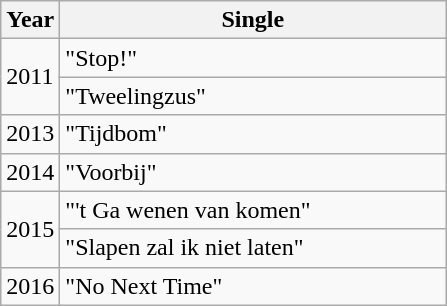<table class="wikitable">
<tr>
<th>Year</th>
<th style="width:250px;">Single</th>
</tr>
<tr>
<td rowspan="2">2011</td>
<td>"Stop!"</td>
</tr>
<tr>
<td>"Tweelingzus"</td>
</tr>
<tr>
<td>2013</td>
<td>"Tijdbom"</td>
</tr>
<tr>
<td>2014</td>
<td>"Voorbij"</td>
</tr>
<tr>
<td rowspan="2">2015</td>
<td>"'t Ga wenen van komen"</td>
</tr>
<tr>
<td>"Slapen zal ik niet laten"</td>
</tr>
<tr>
<td>2016</td>
<td>"No Next Time"</td>
</tr>
</table>
